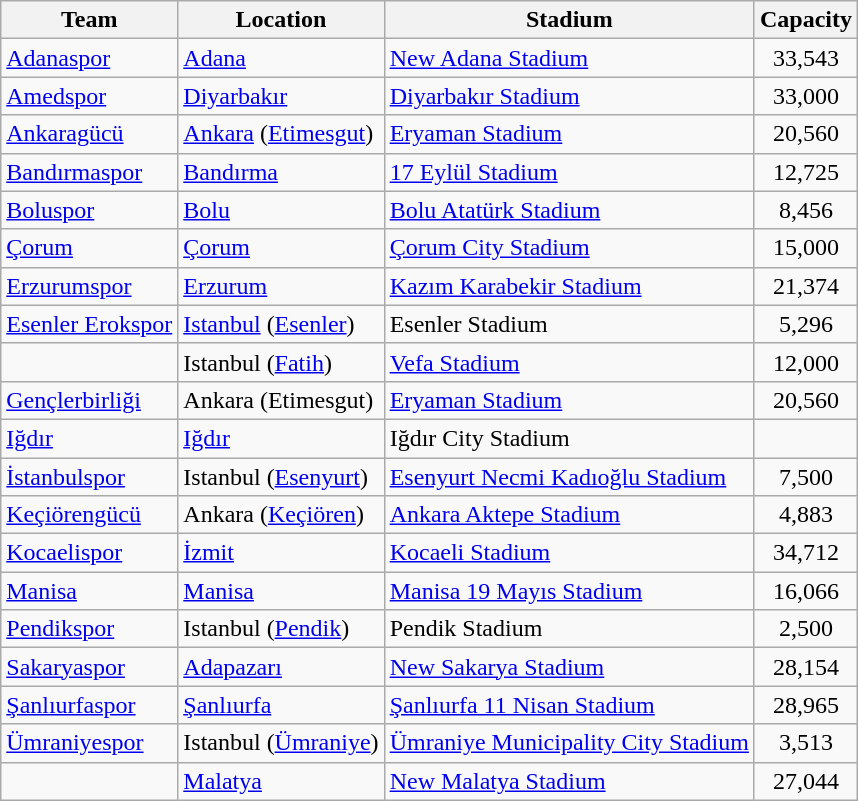<table class="wikitable sortable" style="text-align: left;">
<tr>
<th>Team</th>
<th>Location</th>
<th>Stadium</th>
<th>Capacity</th>
</tr>
<tr>
<td><a href='#'>Adanaspor</a></td>
<td><a href='#'>Adana</a></td>
<td><a href='#'>New Adana Stadium</a></td>
<td align=center>33,543</td>
</tr>
<tr>
<td><a href='#'>Amedspor</a></td>
<td><a href='#'>Diyarbakır</a></td>
<td><a href='#'>Diyarbakır Stadium</a></td>
<td align="center">33,000</td>
</tr>
<tr>
<td><a href='#'>Ankaragücü</a></td>
<td><a href='#'>Ankara</a> (<a href='#'>Etimesgut</a>)</td>
<td><a href='#'>Eryaman Stadium</a></td>
<td align="center">20,560</td>
</tr>
<tr>
<td><a href='#'>Bandırmaspor</a></td>
<td><a href='#'>Bandırma</a></td>
<td><a href='#'>17 Eylül Stadium</a></td>
<td align="center">12,725</td>
</tr>
<tr>
<td><a href='#'>Boluspor</a></td>
<td><a href='#'>Bolu</a></td>
<td><a href='#'>Bolu Atatürk Stadium</a></td>
<td align="center">8,456</td>
</tr>
<tr>
<td><a href='#'>Çorum</a></td>
<td><a href='#'>Çorum</a></td>
<td><a href='#'>Çorum City Stadium</a></td>
<td align="center">15,000</td>
</tr>
<tr>
<td><a href='#'>Erzurumspor</a></td>
<td><a href='#'>Erzurum</a></td>
<td><a href='#'>Kazım Karabekir Stadium</a></td>
<td align="center">21,374</td>
</tr>
<tr>
<td><a href='#'>Esenler Erokspor</a></td>
<td><a href='#'>Istanbul</a> (<a href='#'>Esenler</a>)</td>
<td>Esenler Stadium</td>
<td align="center">5,296</td>
</tr>
<tr>
<td align=left><a href='#'></a></td>
<td>Istanbul (<a href='#'>Fatih</a>)</td>
<td align=left><a href='#'>Vefa Stadium</a></td>
<td align="center">12,000</td>
</tr>
<tr>
<td><a href='#'>Gençlerbirliği</a></td>
<td>Ankara (Etimesgut)</td>
<td><a href='#'>Eryaman Stadium</a></td>
<td align="center">20,560</td>
</tr>
<tr>
<td><a href='#'>Iğdır</a></td>
<td><a href='#'>Iğdır</a></td>
<td>Iğdır City Stadium</td>
<td align=center></td>
</tr>
<tr>
<td align=left><a href='#'>İstanbulspor</a></td>
<td>Istanbul (<a href='#'>Esenyurt</a>)</td>
<td><a href='#'>Esenyurt Necmi Kadıoğlu Stadium</a></td>
<td align="center">7,500</td>
</tr>
<tr>
<td><a href='#'>Keçiörengücü</a></td>
<td>Ankara (<a href='#'>Keçiören</a>)</td>
<td><a href='#'>Ankara Aktepe Stadium</a></td>
<td align="center">4,883</td>
</tr>
<tr>
<td><a href='#'>Kocaelispor</a></td>
<td><a href='#'>İzmit</a></td>
<td><a href='#'>Kocaeli Stadium</a></td>
<td align="center">34,712</td>
</tr>
<tr>
<td><a href='#'>Manisa</a></td>
<td><a href='#'>Manisa</a></td>
<td><a href='#'>Manisa 19 Mayıs Stadium</a></td>
<td align="center">16,066</td>
</tr>
<tr>
<td align=left><a href='#'>Pendikspor</a></td>
<td>Istanbul (<a href='#'>Pendik</a>)</td>
<td>Pendik Stadium</td>
<td align="center">2,500</td>
</tr>
<tr>
<td><a href='#'>Sakaryaspor</a></td>
<td><a href='#'>Adapazarı</a></td>
<td><a href='#'>New Sakarya Stadium</a></td>
<td align="center">28,154</td>
</tr>
<tr>
<td><a href='#'>Şanlıurfaspor</a></td>
<td><a href='#'>Şanlıurfa</a></td>
<td><a href='#'>Şanlıurfa 11 Nisan Stadium</a></td>
<td align="center">28,965</td>
</tr>
<tr>
<td><a href='#'>Ümraniyespor</a></td>
<td>Istanbul (<a href='#'>Ümraniye</a>)</td>
<td><a href='#'>Ümraniye Municipality City Stadium</a></td>
<td align=center>3,513</td>
</tr>
<tr>
<td><a href='#'></a></td>
<td><a href='#'>Malatya</a></td>
<td><a href='#'>New Malatya Stadium</a></td>
<td align=center>27,044</td>
</tr>
</table>
